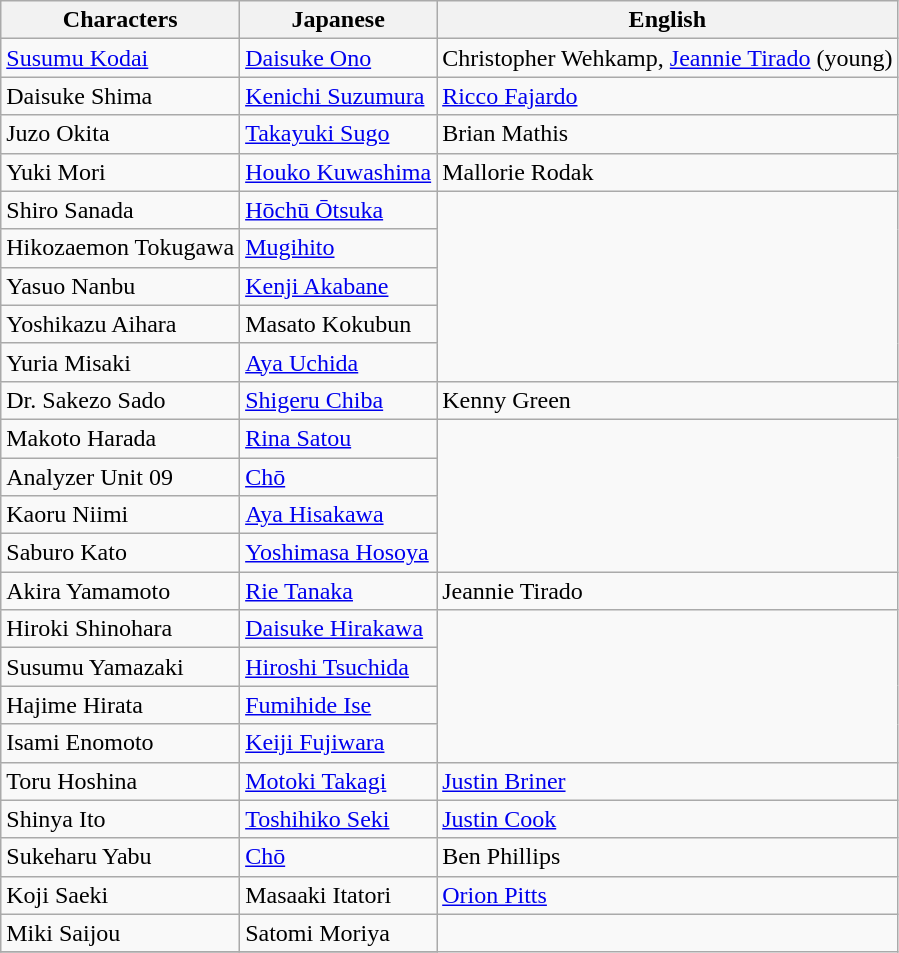<table class="wikitable">
<tr>
<th>Characters</th>
<th>Japanese</th>
<th>English</th>
</tr>
<tr>
<td><a href='#'>Susumu Kodai</a></td>
<td><a href='#'>Daisuke Ono</a></td>
<td>Christopher Wehkamp, <a href='#'>Jeannie Tirado</a> (young)</td>
</tr>
<tr>
<td>Daisuke Shima</td>
<td><a href='#'>Kenichi Suzumura</a></td>
<td><a href='#'>Ricco Fajardo</a></td>
</tr>
<tr>
<td>Juzo Okita</td>
<td><a href='#'>Takayuki Sugo</a></td>
<td>Brian Mathis</td>
</tr>
<tr>
<td>Yuki Mori</td>
<td><a href='#'>Houko Kuwashima</a></td>
<td>Mallorie Rodak</td>
</tr>
<tr>
<td>Shiro Sanada</td>
<td><a href='#'>Hōchū Ōtsuka</a></td>
</tr>
<tr>
<td>Hikozaemon Tokugawa</td>
<td><a href='#'>Mugihito</a></td>
</tr>
<tr>
<td>Yasuo Nanbu</td>
<td><a href='#'>Kenji Akabane</a></td>
</tr>
<tr>
<td>Yoshikazu Aihara</td>
<td>Masato Kokubun</td>
</tr>
<tr>
<td>Yuria Misaki</td>
<td><a href='#'>Aya Uchida</a></td>
</tr>
<tr>
<td>Dr. Sakezo Sado</td>
<td><a href='#'>Shigeru Chiba</a></td>
<td>Kenny Green</td>
</tr>
<tr>
<td>Makoto Harada</td>
<td><a href='#'>Rina Satou</a></td>
</tr>
<tr>
<td>Analyzer Unit 09</td>
<td><a href='#'>Chō</a></td>
</tr>
<tr>
<td>Kaoru Niimi</td>
<td><a href='#'>Aya Hisakawa</a></td>
</tr>
<tr>
<td>Saburo Kato</td>
<td><a href='#'>Yoshimasa Hosoya</a></td>
</tr>
<tr>
<td>Akira Yamamoto</td>
<td><a href='#'>Rie Tanaka</a></td>
<td>Jeannie Tirado</td>
</tr>
<tr>
<td>Hiroki Shinohara</td>
<td><a href='#'>Daisuke Hirakawa</a></td>
</tr>
<tr>
<td>Susumu Yamazaki</td>
<td><a href='#'>Hiroshi Tsuchida</a></td>
</tr>
<tr>
<td>Hajime Hirata</td>
<td><a href='#'>Fumihide Ise</a></td>
</tr>
<tr>
<td>Isami Enomoto</td>
<td><a href='#'>Keiji Fujiwara</a></td>
</tr>
<tr>
<td>Toru Hoshina</td>
<td><a href='#'>Motoki Takagi</a></td>
<td><a href='#'>Justin Briner</a></td>
</tr>
<tr>
<td>Shinya Ito</td>
<td><a href='#'>Toshihiko Seki</a></td>
<td><a href='#'>Justin Cook</a></td>
</tr>
<tr>
<td>Sukeharu Yabu</td>
<td><a href='#'>Chō</a></td>
<td>Ben Phillips</td>
</tr>
<tr>
<td>Koji Saeki</td>
<td>Masaaki Itatori</td>
<td><a href='#'>Orion Pitts</a></td>
</tr>
<tr>
<td>Miki Saijou</td>
<td>Satomi Moriya</td>
</tr>
<tr>
</tr>
</table>
